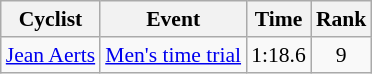<table class=wikitable style=font-size:90%;text-align:center>
<tr>
<th>Cyclist</th>
<th>Event</th>
<th>Time</th>
<th>Rank</th>
</tr>
<tr>
<td align=left><a href='#'>Jean Aerts</a></td>
<td align=left><a href='#'>Men's time trial</a></td>
<td>1:18.6</td>
<td>9</td>
</tr>
</table>
